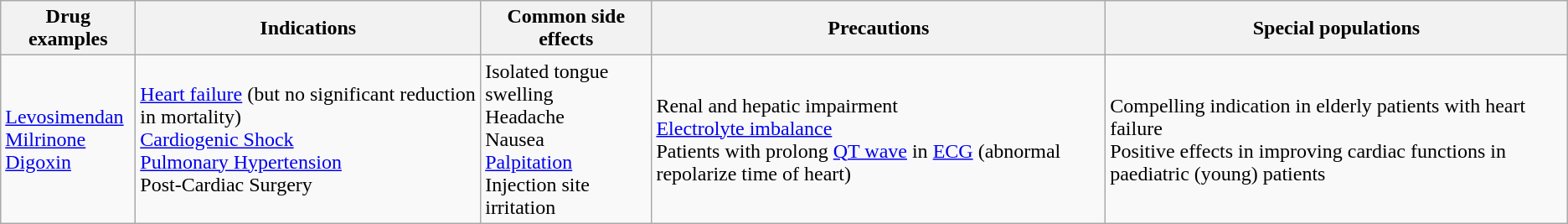<table class="wikitable">
<tr>
<th>Drug examples</th>
<th>Indications</th>
<th>Common side effects</th>
<th>Precautions</th>
<th>Special populations</th>
</tr>
<tr>
<td><a href='#'>Levosimendan</a><br><a href='#'>Milrinone</a><br><a href='#'>Digoxin</a></td>
<td><a href='#'>Heart failure</a> (but no significant reduction in mortality)<br><a href='#'>Cardiogenic Shock</a><br><a href='#'>Pulmonary Hypertension</a><br>Post-Cardiac Surgery</td>
<td>Isolated tongue swelling<br>Headache<br>Nausea<br><a href='#'>Palpitation</a><br>Injection site irritation</td>
<td>Renal and hepatic impairment<br><a href='#'>Electrolyte imbalance</a><br>Patients with prolong <a href='#'>QT wave</a> in <a href='#'>ECG</a> (abnormal repolarize time of heart)</td>
<td>Compelling indication in elderly patients with heart failure<br>Positive effects in improving cardiac functions in paediatric  (young) patients</td>
</tr>
</table>
